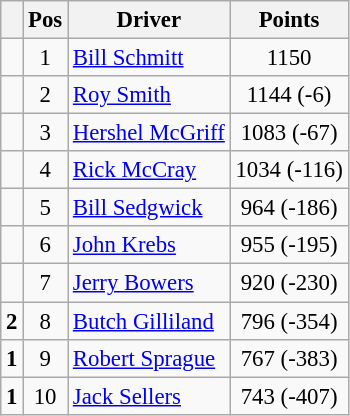<table class="wikitable" style="font-size: 95%;">
<tr>
<th></th>
<th>Pos</th>
<th>Driver</th>
<th>Points</th>
</tr>
<tr>
<td align="left"></td>
<td style="text-align:center;">1</td>
<td><a href='#'>Bill Schmitt</a></td>
<td style="text-align:center;">1150</td>
</tr>
<tr>
<td align="left"></td>
<td style="text-align:center;">2</td>
<td><a href='#'>Roy Smith</a></td>
<td style="text-align:center;">1144 (-6)</td>
</tr>
<tr>
<td align="left"></td>
<td style="text-align:center;">3</td>
<td><a href='#'>Hershel McGriff</a></td>
<td style="text-align:center;">1083 (-67)</td>
</tr>
<tr>
<td align="left"></td>
<td style="text-align:center;">4</td>
<td><a href='#'>Rick McCray</a></td>
<td style="text-align:center;">1034 (-116)</td>
</tr>
<tr>
<td align="left"></td>
<td style="text-align:center;">5</td>
<td><a href='#'>Bill Sedgwick</a></td>
<td style="text-align:center;">964 (-186)</td>
</tr>
<tr>
<td align="left"></td>
<td style="text-align:center;">6</td>
<td><a href='#'>John Krebs</a></td>
<td style="text-align:center;">955 (-195)</td>
</tr>
<tr>
<td align="left"></td>
<td style="text-align:center;">7</td>
<td><a href='#'>Jerry Bowers</a></td>
<td style="text-align:center;">920 (-230)</td>
</tr>
<tr>
<td align="left"> <strong>2</strong></td>
<td style="text-align:center;">8</td>
<td><a href='#'>Butch Gilliland</a></td>
<td style="text-align:center;">796 (-354)</td>
</tr>
<tr>
<td align="left"> <strong>1</strong></td>
<td style="text-align:center;">9</td>
<td><a href='#'>Robert Sprague</a></td>
<td style="text-align:center;">767 (-383)</td>
</tr>
<tr>
<td align="left"> <strong>1</strong></td>
<td style="text-align:center;">10</td>
<td><a href='#'>Jack Sellers</a></td>
<td style="text-align:center;">743 (-407)</td>
</tr>
</table>
